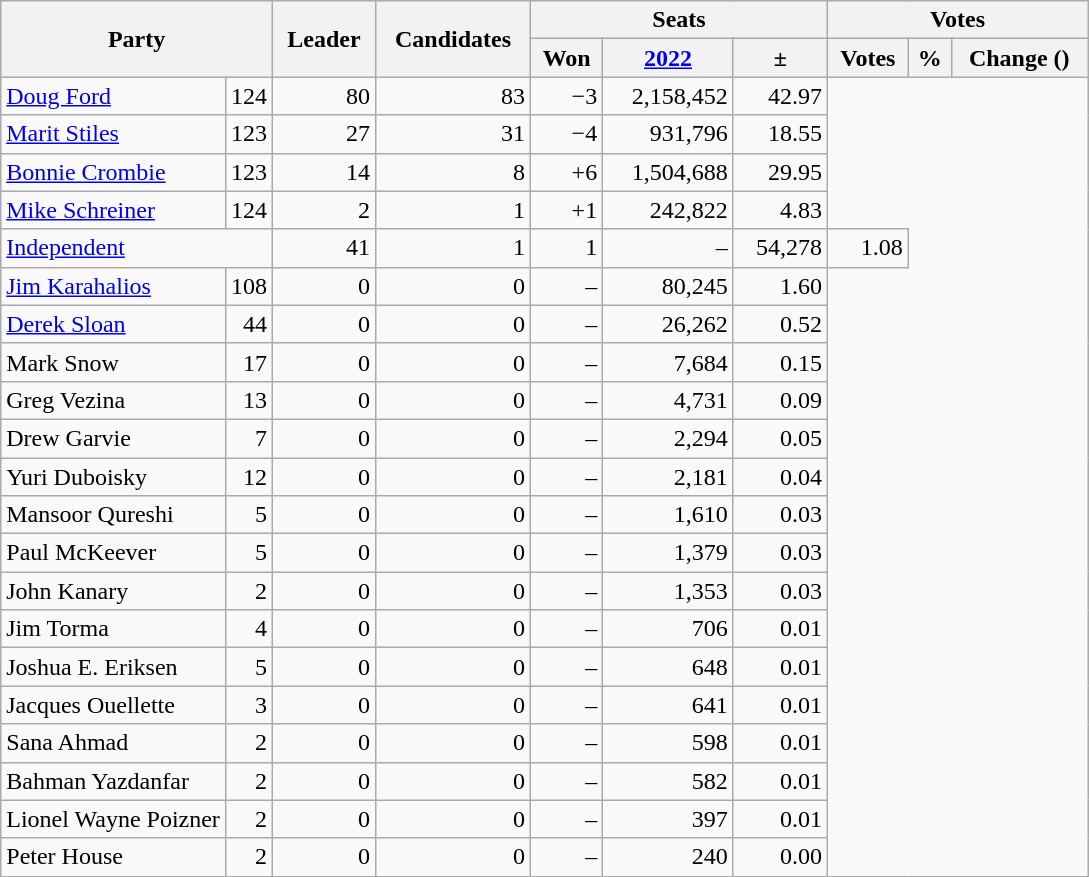<table class="wikitable" style="text-align:right;">
<tr>
<th rowspan="2" colspan="2" style="width:25%">Party</th>
<th rowspan="2">Leader</th>
<th rowspan="2">Candidates</th>
<th colspan="3">Seats</th>
<th colspan="3">Votes</th>
</tr>
<tr>
<th>Won</th>
<th><a href='#'>2022</a></th>
<th>±</th>
<th>Votes</th>
<th>%</th>
<th>Change ()</th>
</tr>
<tr>
<td style="text-align:left;"><a href='#'>Doug Ford</a></td>
<td>124</td>
<td>80</td>
<td>83</td>
<td>−3</td>
<td>2,158,452</td>
<td>42.97</td>
</tr>
<tr>
<td style="text-align:left;"><a href='#'>Marit Stiles</a></td>
<td>123</td>
<td>27</td>
<td>31</td>
<td>−4</td>
<td>931,796</td>
<td>18.55</td>
</tr>
<tr>
<td style="text-align:left;"><a href='#'>Bonnie Crombie</a></td>
<td>123</td>
<td>14</td>
<td>8</td>
<td>+6</td>
<td>1,504,688</td>
<td>29.95</td>
</tr>
<tr>
<td style="text-align:left;"><a href='#'>Mike Schreiner</a></td>
<td>124</td>
<td>2</td>
<td>1</td>
<td>+1</td>
<td>242,822</td>
<td>4.83</td>
</tr>
<tr>
<td style="text-align:left;" colspan="2"><a href='#'>Independent</a></td>
<td>41</td>
<td>1</td>
<td>1</td>
<td>–</td>
<td>54,278</td>
<td>1.08</td>
</tr>
<tr>
<td style="text-align:left;"><a href='#'>Jim Karahalios</a></td>
<td>108</td>
<td>0</td>
<td>0</td>
<td>–</td>
<td>80,245</td>
<td>1.60</td>
</tr>
<tr>
<td style="text-align:left;"><a href='#'>Derek Sloan</a></td>
<td>44</td>
<td>0</td>
<td>0</td>
<td>–</td>
<td>26,262</td>
<td>0.52</td>
</tr>
<tr>
<td style="text-align:left;">Mark Snow</td>
<td>17</td>
<td>0</td>
<td>0</td>
<td>–</td>
<td>7,684</td>
<td>0.15</td>
</tr>
<tr>
<td style="text-align:left;">Greg Vezina</td>
<td>13</td>
<td>0</td>
<td>0</td>
<td>–</td>
<td>4,731</td>
<td>0.09</td>
</tr>
<tr>
<td style="text-align:left;">Drew Garvie</td>
<td>7</td>
<td>0</td>
<td>0</td>
<td>–</td>
<td>2,294</td>
<td>0.05</td>
</tr>
<tr>
<td style="text-align:left;">Yuri Duboisky</td>
<td>12</td>
<td>0</td>
<td>0</td>
<td>–</td>
<td>2,181</td>
<td>0.04</td>
</tr>
<tr>
<td style="text-align:left;">Mansoor Qureshi</td>
<td>5</td>
<td>0</td>
<td>0</td>
<td>–</td>
<td>1,610</td>
<td>0.03</td>
</tr>
<tr>
<td style="text-align:left;">Paul McKeever</td>
<td>5</td>
<td>0</td>
<td>0</td>
<td>–</td>
<td>1,379</td>
<td>0.03</td>
</tr>
<tr>
<td style="text-align:left;">John Kanary</td>
<td>2</td>
<td>0</td>
<td>0</td>
<td>–</td>
<td>1,353</td>
<td>0.03</td>
</tr>
<tr>
<td style="text-align:left;">Jim Torma</td>
<td>4</td>
<td>0</td>
<td>0</td>
<td>–</td>
<td>706</td>
<td>0.01</td>
</tr>
<tr>
<td style="text-align:left;">Joshua E. Eriksen</td>
<td>5</td>
<td>0</td>
<td>0</td>
<td>–</td>
<td>648</td>
<td>0.01</td>
</tr>
<tr>
<td style="text-align:left;">Jacques Ouellette</td>
<td>3</td>
<td>0</td>
<td>0</td>
<td>–</td>
<td>641</td>
<td>0.01</td>
</tr>
<tr>
<td style="text-align:left;">Sana Ahmad</td>
<td>2</td>
<td>0</td>
<td>0</td>
<td>–</td>
<td>598</td>
<td>0.01</td>
</tr>
<tr>
<td style="text-align:left;">Bahman Yazdanfar</td>
<td>2</td>
<td>0</td>
<td>0</td>
<td>–</td>
<td>582</td>
<td>0.01</td>
</tr>
<tr>
<td style="text-align:left;">Lionel Wayne Poizner</td>
<td>2</td>
<td>0</td>
<td>0</td>
<td>–</td>
<td>397</td>
<td>0.01</td>
</tr>
<tr>
<td style="text-align:left;">Peter House</td>
<td>2</td>
<td>0</td>
<td>0</td>
<td>–</td>
<td>240</td>
<td>0.00</td>
</tr>
<tr>
</tr>
</table>
